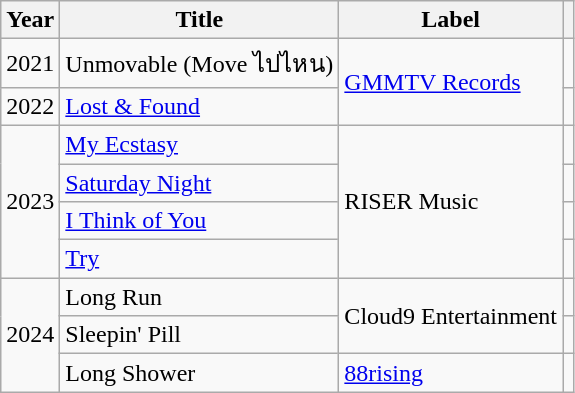<table class="wikitable sortable plainrowheaders">
<tr>
<th scope="col">Year</th>
<th scope="col">Title</th>
<th scope="col" class="unsortable">Label</th>
<th scope="col" class="unsortable"></th>
</tr>
<tr>
<td>2021</td>
<td>Unmovable (Move ไปไหน)</td>
<td Rowspan=2><a href='#'>GMMTV Records</a></td>
<td></td>
</tr>
<tr>
<td>2022</td>
<td><a href='#'>Lost & Found</a></td>
<td></td>
</tr>
<tr>
<td rowspan="4">2023</td>
<td><a href='#'>My Ecstasy</a><br></td>
<td rowspan="4">RISER Music</td>
<td></td>
</tr>
<tr>
<td><a href='#'>Saturday Night</a></td>
<td></td>
</tr>
<tr>
<td><a href='#'>I Think of You</a></td>
<td></td>
</tr>
<tr>
<td><a href='#'>Try</a><br></td>
<td></td>
</tr>
<tr>
<td rowspan="3">2024</td>
<td>Long Run</td>
<td rowspan="2">Cloud9 Entertainment</td>
<td></td>
</tr>
<tr>
<td>Sleepin' Pill<br></td>
<td></td>
</tr>
<tr>
<td>Long Shower</td>
<td><a href='#'>88rising</a></td>
<td></td>
</tr>
</table>
